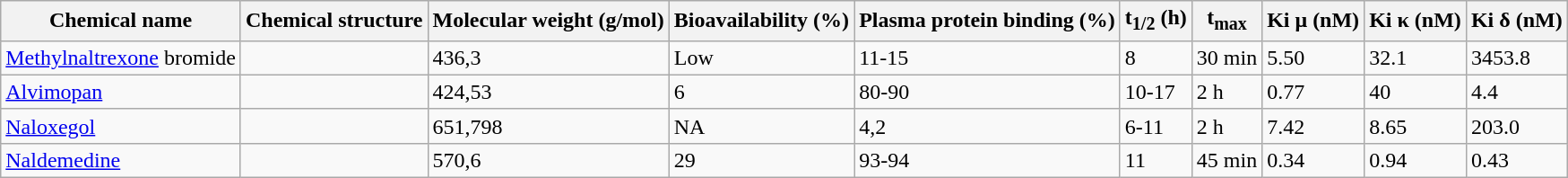<table class="wikitable">
<tr>
<th>Chemical name</th>
<th>Chemical structure</th>
<th>Molecular weight (g/mol)</th>
<th>Bioavailability (%)</th>
<th>Plasma protein binding (%)</th>
<th>t<sub>1/2</sub> (h)</th>
<th>t<sub>max</sub></th>
<th>Ki μ (nM)</th>
<th>Ki κ (nM)</th>
<th>Ki δ (nM)</th>
</tr>
<tr>
<td><a href='#'>Methylnaltrexone</a> bromide</td>
<td><br></td>
<td>436,3</td>
<td>Low</td>
<td>11-15</td>
<td>8</td>
<td>30 min</td>
<td>5.50</td>
<td>32.1</td>
<td>3453.8</td>
</tr>
<tr>
<td><a href='#'>Alvimopan</a></td>
<td><br></td>
<td>424,53</td>
<td>6</td>
<td>80-90</td>
<td>10-17</td>
<td>2 h</td>
<td>0.77</td>
<td>40</td>
<td>4.4</td>
</tr>
<tr>
<td><a href='#'>Naloxegol</a></td>
<td><br></td>
<td>651,798</td>
<td>NA</td>
<td>4,2</td>
<td>6-11</td>
<td>2 h</td>
<td>7.42</td>
<td>8.65</td>
<td>203.0</td>
</tr>
<tr>
<td><a href='#'>Naldemedine</a></td>
<td><br></td>
<td>570,6</td>
<td>29</td>
<td>93-94</td>
<td>11</td>
<td>45 min</td>
<td>0.34</td>
<td>0.94</td>
<td>0.43</td>
</tr>
</table>
